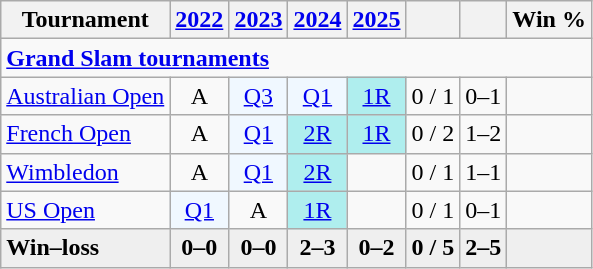<table class="wikitable" style=text-align:center>
<tr>
<th>Tournament</th>
<th><a href='#'>2022</a></th>
<th><a href='#'>2023</a></th>
<th><a href='#'>2024</a></th>
<th><a href='#'>2025</a></th>
<th></th>
<th></th>
<th>Win %</th>
</tr>
<tr>
<td colspan="10" align="left"><strong><a href='#'>Grand Slam tournaments</a></strong></td>
</tr>
<tr>
<td align=left><a href='#'>Australian Open</a></td>
<td>A</td>
<td bgcolor=f0f8ff><a href='#'>Q3</a></td>
<td bgcolor=f0f8ff><a href='#'>Q1</a></td>
<td bgcolor=afeeee><a href='#'>1R</a></td>
<td>0 / 1</td>
<td>0–1</td>
<td></td>
</tr>
<tr>
<td align=left><a href='#'>French Open</a></td>
<td>A</td>
<td bgcolor=f0f8ff><a href='#'>Q1</a></td>
<td bgcolor=afeeee><a href='#'>2R</a></td>
<td bgcolor=afeeee><a href='#'>1R</a></td>
<td>0 / 2</td>
<td>1–2</td>
<td></td>
</tr>
<tr>
<td align=left><a href='#'>Wimbledon</a></td>
<td>A</td>
<td bgcolor=f0f8ff><a href='#'>Q1</a></td>
<td bgcolor=afeeee><a href='#'>2R</a></td>
<td></td>
<td>0 / 1</td>
<td>1–1</td>
<td></td>
</tr>
<tr>
<td align=left><a href='#'>US Open</a></td>
<td bgcolor=f0f8ff><a href='#'>Q1</a></td>
<td>A</td>
<td bgcolor=afeeee><a href='#'>1R</a></td>
<td></td>
<td>0 / 1</td>
<td>0–1</td>
<td></td>
</tr>
<tr style=background:#efefef;font-weight:bold>
<td align=left>Win–loss</td>
<td>0–0</td>
<td>0–0</td>
<td>2–3</td>
<td>0–2</td>
<td>0 / 5</td>
<td>2–5</td>
<td></td>
</tr>
</table>
